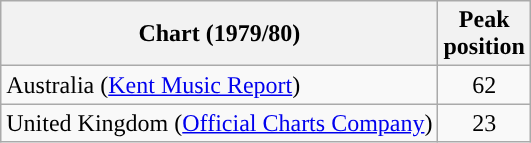<table class="wikitable">
<tr>
<th scope="col">Chart (1979/80)</th>
<th>Peak<br>position</th>
</tr>
<tr>
<td>Australia (<a href='#'>Kent Music Report</a>)</td>
<td style="text-align:center;">62</td>
</tr>
<tr>
<td>United Kingdom (<a href='#'>Official Charts Company</a>)</td>
<td style="text-align:center;">23</td>
</tr>
</table>
